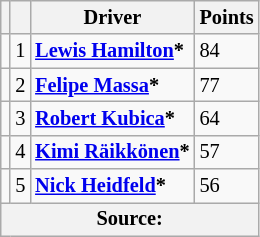<table class="wikitable" border="1" style="font-size: 85%;">
<tr>
<th></th>
<th></th>
<th>Driver</th>
<th>Points</th>
</tr>
<tr>
<td></td>
<td align="center">1</td>
<td> <strong><a href='#'>Lewis Hamilton</a>*</strong></td>
<td>84</td>
</tr>
<tr>
<td></td>
<td align="center">2</td>
<td> <strong><a href='#'>Felipe Massa</a>*</strong></td>
<td>77</td>
</tr>
<tr>
<td></td>
<td align="center">3</td>
<td> <strong><a href='#'>Robert Kubica</a>*</strong></td>
<td>64</td>
</tr>
<tr>
<td></td>
<td align="center">4</td>
<td> <strong><a href='#'>Kimi Räikkönen</a>*</strong></td>
<td>57</td>
</tr>
<tr>
<td></td>
<td align="center">5</td>
<td> <strong><a href='#'>Nick Heidfeld</a>*</strong></td>
<td>56</td>
</tr>
<tr>
<th colspan=4>Source:</th>
</tr>
</table>
